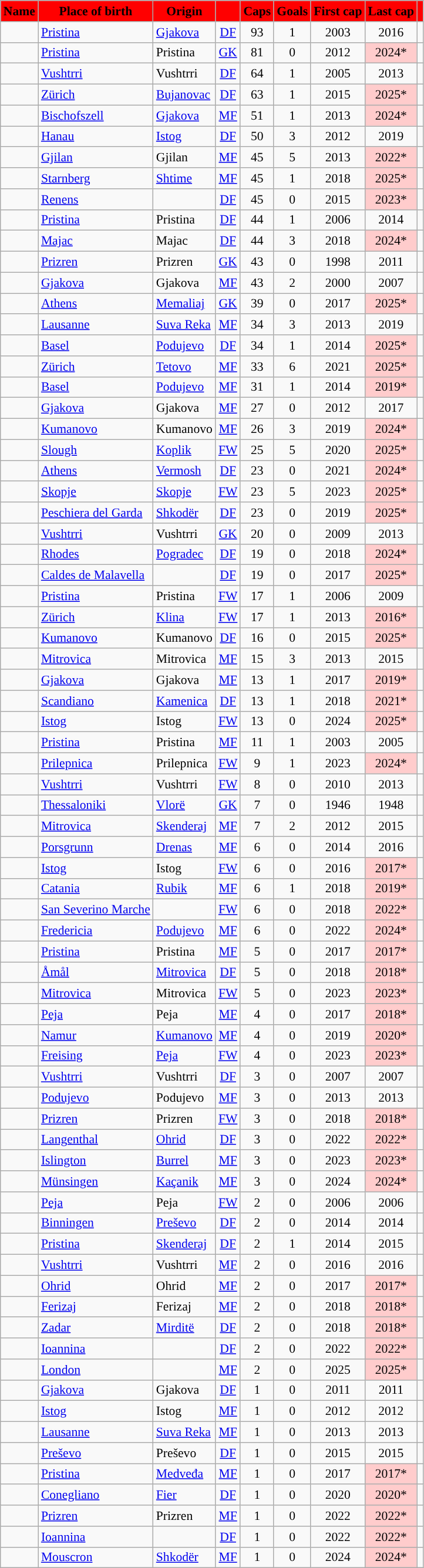<table class="wikitable" style="text-align: center;font-size:90%;">
<tr>
<th style="background: #FF0000; color: #000000;">Name</th>
<th style="background: #FF0000; color: #000000;">Place of birth</th>
<th style="background: #FF0000; color: #000000;">Origin</th>
<th style="background: #FF0000; color: #000000;"></th>
<th style="background: #FF0000; color: #000000;">Caps</th>
<th style="background: #FF0000; color: #000000;">Goals</th>
<th style="background: #FF0000; color: #000000;">First cap</th>
<th style="background: #FF0000; color: #000000;">Last cap</th>
<th style="background: #FF0000; color: #000000;"></th>
</tr>
<tr>
<td align="left"></td>
<td align="left"> <a href='#'>Pristina</a></td>
<td align="left"><a href='#'>Gjakova</a></td>
<td><a href='#'>DF</a></td>
<td>93</td>
<td>1</td>
<td>2003</td>
<td>2016</td>
<td></td>
</tr>
<tr>
<td align="left"></td>
<td align="left"> <a href='#'>Pristina</a></td>
<td align="left">Pristina</td>
<td><a href='#'>GK</a></td>
<td>81</td>
<td>0</td>
<td>2012</td>
<td bgcolor="#FFCCCC">2024*</td>
<td></td>
</tr>
<tr>
<td align="left"></td>
<td align="left"> <a href='#'>Vushtrri</a></td>
<td align="left">Vushtrri</td>
<td><a href='#'>DF</a></td>
<td>64</td>
<td>1</td>
<td>2005</td>
<td>2013</td>
<td></td>
</tr>
<tr>
<td align="left"></td>
<td align="left"> <a href='#'>Zürich</a></td>
<td align="left"><a href='#'>Bujanovac</a></td>
<td><a href='#'>DF</a></td>
<td>63</td>
<td>1</td>
<td>2015</td>
<td bgcolor="#FFCCCC">2025*</td>
<td></td>
</tr>
<tr>
<td align="left"></td>
<td align="left"> <a href='#'>Bischofszell</a></td>
<td align="left"><a href='#'>Gjakova</a></td>
<td><a href='#'>MF</a></td>
<td>51</td>
<td>1</td>
<td>2013</td>
<td bgcolor="#FFCCCC">2024*</td>
<td></td>
</tr>
<tr>
<td align="left"></td>
<td align="left"> <a href='#'>Hanau</a></td>
<td align="left"><a href='#'>Istog</a></td>
<td><a href='#'>DF</a></td>
<td>50</td>
<td>3</td>
<td>2012</td>
<td>2019</td>
<td></td>
</tr>
<tr>
<td align="left"></td>
<td align="left"> <a href='#'>Gjilan</a></td>
<td align="left">Gjilan</td>
<td><a href='#'>MF</a></td>
<td>45</td>
<td>5</td>
<td>2013</td>
<td bgcolor="#FFCCCC">2022*</td>
<td></td>
</tr>
<tr>
<td align="left"></td>
<td align="left"> <a href='#'>Starnberg</a></td>
<td align="left"><a href='#'>Shtime</a></td>
<td><a href='#'>MF</a></td>
<td>45</td>
<td>1</td>
<td>2018</td>
<td bgcolor="#FFCCCC">2025*</td>
<td></td>
</tr>
<tr>
<td align="left"></td>
<td align="left"> <a href='#'>Renens</a></td>
<td align="left"></td>
<td><a href='#'>DF</a></td>
<td>45</td>
<td>0</td>
<td>2015</td>
<td bgcolor="#FFCCCC">2023*</td>
<td></td>
</tr>
<tr>
<td align="left"></td>
<td align="left"> <a href='#'>Pristina</a></td>
<td align="left">Pristina</td>
<td><a href='#'>DF</a></td>
<td>44</td>
<td>1</td>
<td>2006</td>
<td>2014</td>
<td></td>
</tr>
<tr>
<td align="left"></td>
<td align="left"> <a href='#'>Majac</a></td>
<td align="left">Majac</td>
<td><a href='#'>DF</a></td>
<td>44</td>
<td>3</td>
<td>2018</td>
<td bgcolor="#FFCCCC">2024*</td>
<td></td>
</tr>
<tr>
<td align="left"></td>
<td align="left"> <a href='#'>Prizren</a></td>
<td align="left">Prizren</td>
<td><a href='#'>GK</a></td>
<td>43</td>
<td>0</td>
<td>1998</td>
<td>2011</td>
<td></td>
</tr>
<tr>
<td align="left"> </td>
<td align="left"> <a href='#'>Gjakova</a></td>
<td align="left">Gjakova</td>
<td><a href='#'>MF</a></td>
<td>43</td>
<td>2</td>
<td>2000</td>
<td>2007</td>
<td></td>
</tr>
<tr>
<td align="left"></td>
<td align="left"> <a href='#'>Athens</a></td>
<td align="left"><a href='#'>Memaliaj</a></td>
<td><a href='#'>GK</a></td>
<td>39</td>
<td>0</td>
<td>2017</td>
<td bgcolor="#FFCCCC">2025*</td>
<td></td>
</tr>
<tr>
<td align="left"></td>
<td align="left"> <a href='#'>Lausanne</a></td>
<td align="left"><a href='#'>Suva Reka</a></td>
<td><a href='#'>MF</a></td>
<td>34</td>
<td>3</td>
<td>2013</td>
<td>2019</td>
<td></td>
</tr>
<tr>
<td align="left"></td>
<td align="left"> <a href='#'>Basel</a></td>
<td align="left"><a href='#'>Podujevo</a></td>
<td><a href='#'>DF</a></td>
<td>34</td>
<td>1</td>
<td>2014</td>
<td bgcolor="#FFCCCC">2025*</td>
<td></td>
</tr>
<tr>
<td align="left"></td>
<td align="left"> <a href='#'>Zürich</a></td>
<td align="left"><a href='#'>Tetovo</a></td>
<td><a href='#'>MF</a></td>
<td>33</td>
<td>6</td>
<td>2021</td>
<td bgcolor="#FFCCCC">2025*</td>
<td></td>
</tr>
<tr>
<td align="left"></td>
<td align="left"> <a href='#'>Basel</a></td>
<td align="left"><a href='#'>Podujevo</a></td>
<td><a href='#'>MF</a></td>
<td>31</td>
<td>1</td>
<td>2014</td>
<td bgcolor="#FFCCCC">2019*</td>
<td></td>
</tr>
<tr>
<td align="left"></td>
<td align="left"> <a href='#'>Gjakova</a></td>
<td align="left">Gjakova</td>
<td><a href='#'>MF</a></td>
<td>27</td>
<td>0</td>
<td>2012</td>
<td>2017</td>
<td></td>
</tr>
<tr>
<td align="left"></td>
<td align="left"> <a href='#'>Kumanovo</a></td>
<td align="left">Kumanovo</td>
<td><a href='#'>MF</a></td>
<td>26</td>
<td>3</td>
<td>2019</td>
<td bgcolor="#FFCCCC">2024*</td>
<td></td>
</tr>
<tr>
<td align="left"></td>
<td align="left"> <a href='#'>Slough</a></td>
<td align="left"><a href='#'>Koplik</a></td>
<td><a href='#'>FW</a></td>
<td>25</td>
<td>5</td>
<td>2020</td>
<td bgcolor="#FFCCCC">2025*</td>
<td></td>
</tr>
<tr>
<td align="left"></td>
<td align="left"> <a href='#'>Athens</a></td>
<td align="left"><a href='#'>Vermosh</a></td>
<td><a href='#'>DF</a></td>
<td>23</td>
<td>0</td>
<td>2021</td>
<td bgcolor="#FFCCCC">2024*</td>
<td></td>
</tr>
<tr>
<td align="left"></td>
<td align="left"> <a href='#'>Skopje</a></td>
<td align="left"><a href='#'>Skopje</a></td>
<td><a href='#'>FW</a></td>
<td>23</td>
<td>5</td>
<td>2023</td>
<td bgcolor="#FFCCCC">2025*</td>
<td></td>
</tr>
<tr>
<td align="left"></td>
<td align="left"> <a href='#'>Peschiera del Garda</a></td>
<td align="left"><a href='#'>Shkodër</a></td>
<td><a href='#'>DF</a></td>
<td>23</td>
<td>0</td>
<td>2019</td>
<td bgcolor="#FFCCCC">2025*</td>
<td></td>
</tr>
<tr>
<td align="left"> </td>
<td align="left"> <a href='#'>Vushtrri</a></td>
<td align="left">Vushtrri</td>
<td><a href='#'>GK</a></td>
<td>20</td>
<td>0</td>
<td>2009</td>
<td>2013</td>
<td></td>
</tr>
<tr>
<td align="left"></td>
<td align="left"> <a href='#'>Rhodes</a></td>
<td align="left"><a href='#'>Pogradec</a></td>
<td><a href='#'>DF</a></td>
<td>19</td>
<td>0</td>
<td>2018</td>
<td bgcolor="#FFCCCC">2024*</td>
<td></td>
</tr>
<tr>
<td align="left"></td>
<td align="left"> <a href='#'>Caldes de Malavella</a></td>
<td align="left"></td>
<td><a href='#'>DF</a></td>
<td>19</td>
<td>0</td>
<td>2017</td>
<td bgcolor="#FFCCCC">2025*</td>
<td></td>
</tr>
<tr>
<td align="left"> </td>
<td align="left"> <a href='#'>Pristina</a></td>
<td align="left">Pristina</td>
<td><a href='#'>FW</a></td>
<td>17</td>
<td>1</td>
<td>2006</td>
<td>2009</td>
<td></td>
</tr>
<tr>
<td align="left"></td>
<td align="left"> <a href='#'>Zürich</a></td>
<td align="left"><a href='#'>Klina</a></td>
<td><a href='#'>FW</a></td>
<td>17</td>
<td>1</td>
<td>2013</td>
<td bgcolor="#FFCCCC">2016*</td>
<td></td>
</tr>
<tr>
<td align="left"></td>
<td align="left"> <a href='#'>Kumanovo</a></td>
<td align="left">Kumanovo</td>
<td><a href='#'>DF</a></td>
<td>16</td>
<td>0</td>
<td>2015</td>
<td bgcolor="#FFCCCC">2025*</td>
<td></td>
</tr>
<tr>
<td align="left"></td>
<td align="left"> <a href='#'>Mitrovica</a></td>
<td align="left">Mitrovica</td>
<td><a href='#'>MF</a></td>
<td>15</td>
<td>3</td>
<td>2013</td>
<td>2015</td>
<td></td>
</tr>
<tr>
<td align="left"></td>
<td align="left"> <a href='#'>Gjakova</a></td>
<td align="left">Gjakova</td>
<td><a href='#'>MF</a></td>
<td>13</td>
<td>1</td>
<td>2017</td>
<td bgcolor="#FFCCCC">2019*</td>
<td></td>
</tr>
<tr>
<td align="left"></td>
<td align="left"> <a href='#'>Scandiano</a></td>
<td align="left"><a href='#'>Kamenica</a></td>
<td><a href='#'>DF</a></td>
<td>13</td>
<td>1</td>
<td>2018</td>
<td bgcolor="#FFCCCC">2021*</td>
<td></td>
</tr>
<tr>
<td align="left"></td>
<td align="left"> <a href='#'>Istog</a></td>
<td align="left">Istog</td>
<td><a href='#'>FW</a></td>
<td>13</td>
<td>0</td>
<td>2024</td>
<td bgcolor="#FFCCCC">2025*</td>
<td></td>
</tr>
<tr>
<td align="left"></td>
<td align="left"> <a href='#'>Pristina</a></td>
<td align="left">Pristina</td>
<td><a href='#'>MF</a></td>
<td>11</td>
<td>1</td>
<td>2003</td>
<td>2005</td>
<td></td>
</tr>
<tr>
<td align="left"></td>
<td align="left"> <a href='#'>Prilepnica</a></td>
<td align="left">Prilepnica</td>
<td><a href='#'>FW</a></td>
<td>9</td>
<td>1</td>
<td>2023</td>
<td bgcolor="#FFCCCC">2024*</td>
<td></td>
</tr>
<tr>
<td align="left"></td>
<td align="left"> <a href='#'>Vushtrri</a></td>
<td align="left">Vushtrri</td>
<td><a href='#'>FW</a></td>
<td>8</td>
<td>0</td>
<td>2010</td>
<td>2013</td>
<td></td>
</tr>
<tr>
<td align="left"></td>
<td align="left"> <a href='#'>Thessaloniki</a></td>
<td align="left"><a href='#'>Vlorë</a> </td>
<td><a href='#'>GK</a></td>
<td>7</td>
<td>0</td>
<td>1946</td>
<td>1948</td>
<td></td>
</tr>
<tr>
<td align="left"> </td>
<td align="left"> <a href='#'>Mitrovica</a></td>
<td align="left"><a href='#'>Skenderaj</a></td>
<td><a href='#'>MF</a></td>
<td>7</td>
<td>2</td>
<td>2012</td>
<td>2015</td>
<td></td>
</tr>
<tr>
<td align="left"> </td>
<td align="left"> <a href='#'>Porsgrunn</a></td>
<td align="left"><a href='#'>Drenas</a></td>
<td><a href='#'>MF</a></td>
<td>6</td>
<td>0</td>
<td>2014</td>
<td>2016</td>
<td></td>
</tr>
<tr>
<td align="left"></td>
<td align="left"> <a href='#'>Istog</a></td>
<td align="left">Istog</td>
<td><a href='#'>FW</a></td>
<td>6</td>
<td>0</td>
<td>2016</td>
<td bgcolor="#FFCCCC">2017*</td>
<td></td>
</tr>
<tr>
<td align="left"></td>
<td align="left"> <a href='#'>Catania</a></td>
<td align="left"><a href='#'>Rubik</a></td>
<td><a href='#'>MF</a></td>
<td>6</td>
<td>1</td>
<td>2018</td>
<td bgcolor="#FFCCCC">2019*</td>
<td></td>
</tr>
<tr>
<td align="left"></td>
<td align="left"> <a href='#'>San Severino Marche</a></td>
<td align="left"></td>
<td><a href='#'>FW</a></td>
<td>6</td>
<td>0</td>
<td>2018</td>
<td bgcolor="#FFCCCC">2022*</td>
<td></td>
</tr>
<tr>
<td align="left"></td>
<td align="left"> <a href='#'>Fredericia</a></td>
<td align="left"><a href='#'>Podujevo</a></td>
<td><a href='#'>MF</a></td>
<td>6</td>
<td>0</td>
<td>2022</td>
<td bgcolor="#FFCCCC">2024*</td>
<td></td>
</tr>
<tr>
<td align="left"></td>
<td align="left"> <a href='#'>Pristina</a></td>
<td align="left">Pristina</td>
<td><a href='#'>MF</a></td>
<td>5</td>
<td>0</td>
<td>2017</td>
<td bgcolor="#FFCCCC">2017*</td>
<td></td>
</tr>
<tr>
<td align="left"></td>
<td align="left"> <a href='#'>Åmål</a></td>
<td align="left"><a href='#'>Mitrovica</a></td>
<td><a href='#'>DF</a></td>
<td>5</td>
<td>0</td>
<td>2018</td>
<td bgcolor="#FFCCCC">2018*</td>
<td></td>
</tr>
<tr>
<td align="left"></td>
<td align="left"> <a href='#'>Mitrovica</a></td>
<td align="left">Mitrovica</td>
<td><a href='#'>FW</a></td>
<td>5</td>
<td>0</td>
<td>2023</td>
<td bgcolor="#FFCCCC">2023*</td>
<td></td>
</tr>
<tr>
<td align="left"></td>
<td align="left"> <a href='#'>Peja</a></td>
<td align="left">Peja</td>
<td><a href='#'>MF</a></td>
<td>4</td>
<td>0</td>
<td>2017</td>
<td bgcolor="#FFCCCC">2018*</td>
<td></td>
</tr>
<tr>
<td align="left"></td>
<td align="left"> <a href='#'>Namur</a></td>
<td align="left"><a href='#'>Kumanovo</a></td>
<td><a href='#'>MF</a></td>
<td>4</td>
<td>0</td>
<td>2019</td>
<td bgcolor="#FFCCCC">2020*</td>
<td></td>
</tr>
<tr>
<td align="left"></td>
<td align="left"> <a href='#'>Freising</a></td>
<td align="left"><a href='#'>Peja</a></td>
<td><a href='#'>FW</a></td>
<td>4</td>
<td>0</td>
<td>2023</td>
<td bgcolor="#FFCCCC">2023*</td>
<td></td>
</tr>
<tr>
<td align="left"></td>
<td align="left"> <a href='#'>Vushtrri</a></td>
<td align="left">Vushtrri</td>
<td><a href='#'>DF</a></td>
<td>3</td>
<td>0</td>
<td>2007</td>
<td>2007</td>
<td></td>
</tr>
<tr>
<td align="left"></td>
<td align="left"> <a href='#'>Podujevo</a></td>
<td align="left">Podujevo</td>
<td><a href='#'>MF</a></td>
<td>3</td>
<td>0</td>
<td>2013</td>
<td>2013</td>
<td></td>
</tr>
<tr>
<td align="left"></td>
<td align="left"> <a href='#'>Prizren</a></td>
<td align="left">Prizren</td>
<td><a href='#'>FW</a></td>
<td>3</td>
<td>0</td>
<td>2018</td>
<td bgcolor="#FFCCCC">2018*</td>
<td></td>
</tr>
<tr>
<td align="left"></td>
<td align="left"> <a href='#'>Langenthal</a></td>
<td align="left"><a href='#'>Ohrid</a></td>
<td><a href='#'>DF</a></td>
<td>3</td>
<td>0</td>
<td>2022</td>
<td bgcolor="#FFCCCC">2022*</td>
<td></td>
</tr>
<tr>
<td align="left"></td>
<td align="left"> <a href='#'>Islington</a></td>
<td align="left"><a href='#'>Burrel</a></td>
<td><a href='#'>MF</a></td>
<td>3</td>
<td>0</td>
<td>2023</td>
<td bgcolor="#FFCCCC">2023*</td>
<td></td>
</tr>
<tr>
<td align="left"></td>
<td align="left"> <a href='#'>Münsingen</a></td>
<td align="left"><a href='#'>Kaçanik</a></td>
<td><a href='#'>MF</a></td>
<td>3</td>
<td>0</td>
<td>2024</td>
<td bgcolor="#FFCCCC">2024*</td>
<td></td>
</tr>
<tr>
<td align="left"></td>
<td align="left"> <a href='#'>Peja</a></td>
<td align="left">Peja</td>
<td><a href='#'>FW</a></td>
<td>2</td>
<td>0</td>
<td>2006</td>
<td>2006</td>
<td></td>
</tr>
<tr>
<td align="left"> </td>
<td align="left"> <a href='#'>Binningen</a></td>
<td align="left"><a href='#'>Preševo</a></td>
<td><a href='#'>DF</a></td>
<td>2</td>
<td>0</td>
<td>2014</td>
<td>2014</td>
<td></td>
</tr>
<tr>
<td align="left"> </td>
<td align="left"> <a href='#'>Pristina</a></td>
<td align="left"><a href='#'>Skenderaj</a></td>
<td><a href='#'>DF</a></td>
<td>2</td>
<td>1</td>
<td>2014</td>
<td>2015</td>
<td></td>
</tr>
<tr>
<td align="left"> </td>
<td align="left"> <a href='#'>Vushtrri</a></td>
<td align="left">Vushtrri</td>
<td><a href='#'>MF</a></td>
<td>2</td>
<td>0</td>
<td>2016</td>
<td>2016</td>
<td></td>
</tr>
<tr>
<td align="left"></td>
<td align="left"> <a href='#'>Ohrid</a></td>
<td align="left">Ohrid</td>
<td><a href='#'>MF</a></td>
<td>2</td>
<td>0</td>
<td>2017</td>
<td bgcolor="#FFCCCC">2017*</td>
<td></td>
</tr>
<tr>
<td align="left"></td>
<td align="left"> <a href='#'>Ferizaj</a></td>
<td align="left">Ferizaj</td>
<td><a href='#'>MF</a></td>
<td>2</td>
<td>0</td>
<td>2018</td>
<td bgcolor="#FFCCCC">2018*</td>
<td></td>
</tr>
<tr>
<td align="left"></td>
<td align="left"> <a href='#'>Zadar</a></td>
<td align="left"><a href='#'>Mirditë</a></td>
<td><a href='#'>DF</a></td>
<td>2</td>
<td>0</td>
<td>2018</td>
<td bgcolor="#FFCCCC">2018*</td>
<td></td>
</tr>
<tr>
<td align="left"></td>
<td align="left"> <a href='#'>Ioannina</a></td>
<td align="left"></td>
<td><a href='#'>DF</a></td>
<td>2</td>
<td>0</td>
<td>2022</td>
<td bgcolor="#FFCCCC">2022*</td>
<td></td>
</tr>
<tr>
<td align="left"></td>
<td align="left"> <a href='#'>London</a></td>
<td></td>
<td><a href='#'>MF</a></td>
<td>2</td>
<td>0</td>
<td>2025</td>
<td bgcolor="#FFCCCC">2025*</td>
<td></td>
</tr>
<tr>
<td align="left"></td>
<td align="left"> <a href='#'>Gjakova</a></td>
<td align="left">Gjakova</td>
<td><a href='#'>DF</a></td>
<td>1</td>
<td>0</td>
<td>2011</td>
<td>2011</td>
<td></td>
</tr>
<tr>
<td align="left"> </td>
<td align="left"> <a href='#'>Istog</a></td>
<td align="left">Istog</td>
<td><a href='#'>MF</a></td>
<td>1</td>
<td>0</td>
<td>2012</td>
<td>2012</td>
<td></td>
</tr>
<tr>
<td align="left"></td>
<td align="left"> <a href='#'>Lausanne</a></td>
<td align="left"><a href='#'>Suva Reka</a></td>
<td><a href='#'>MF</a></td>
<td>1</td>
<td>0</td>
<td>2013</td>
<td>2013</td>
<td></td>
</tr>
<tr>
<td align="left"></td>
<td align="left"> <a href='#'>Preševo</a></td>
<td align="left">Preševo</td>
<td><a href='#'>DF</a></td>
<td>1</td>
<td>0</td>
<td>2015</td>
<td>2015</td>
<td></td>
</tr>
<tr>
<td align="left"></td>
<td align="left"> <a href='#'>Pristina</a></td>
<td align="left"><a href='#'>Medveđa</a></td>
<td><a href='#'>MF</a></td>
<td>1</td>
<td>0</td>
<td>2017</td>
<td bgcolor="#FFCCCC">2017*</td>
<td></td>
</tr>
<tr>
<td align="left"></td>
<td align="left"> <a href='#'>Conegliano</a></td>
<td align="left"><a href='#'>Fier</a></td>
<td><a href='#'>DF</a></td>
<td>1</td>
<td>0</td>
<td>2020</td>
<td bgcolor="#FFCCCC">2020*</td>
<td></td>
</tr>
<tr>
<td align="left"></td>
<td align="left"> <a href='#'>Prizren</a></td>
<td align="left">Prizren</td>
<td><a href='#'>MF</a></td>
<td>1</td>
<td>0</td>
<td>2022</td>
<td bgcolor="#FFCCCC">2022*</td>
<td></td>
</tr>
<tr>
<td align="left"></td>
<td align="left"> <a href='#'>Ioannina</a></td>
<td align="left"></td>
<td><a href='#'>DF</a></td>
<td>1</td>
<td>0</td>
<td>2022</td>
<td bgcolor="#FFCCCC">2022*</td>
<td></td>
</tr>
<tr>
<td align="left"></td>
<td align="left"> <a href='#'>Mouscron</a></td>
<td align="left"><a href='#'>Shkodër</a></td>
<td><a href='#'>MF</a></td>
<td>1</td>
<td>0</td>
<td>2024</td>
<td bgcolor="#FFCCCC">2024*</td>
<td></td>
</tr>
</table>
